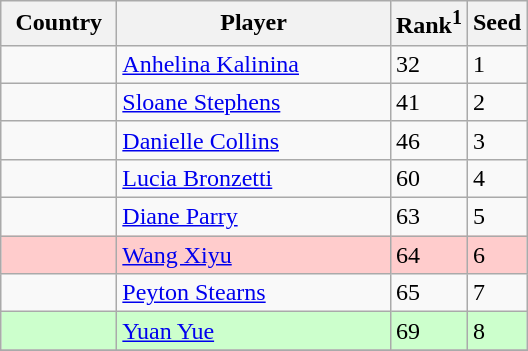<table class="sortable wikitable">
<tr>
<th width="70">Country</th>
<th width="175">Player</th>
<th>Rank<sup>1</sup></th>
<th>Seed</th>
</tr>
<tr>
<td></td>
<td><a href='#'>Anhelina Kalinina</a></td>
<td>32</td>
<td>1</td>
</tr>
<tr>
<td></td>
<td><a href='#'>Sloane Stephens</a></td>
<td>41</td>
<td>2</td>
</tr>
<tr>
<td></td>
<td><a href='#'>Danielle Collins</a></td>
<td>46</td>
<td>3</td>
</tr>
<tr>
<td></td>
<td><a href='#'>Lucia Bronzetti</a></td>
<td>60</td>
<td>4</td>
</tr>
<tr>
<td></td>
<td><a href='#'>Diane Parry</a></td>
<td>63</td>
<td>5</td>
</tr>
<tr style="background:#fcc;">
<td></td>
<td><a href='#'>Wang Xiyu</a></td>
<td>64</td>
<td>6</td>
</tr>
<tr>
<td></td>
<td><a href='#'>Peyton Stearns</a></td>
<td>65</td>
<td>7</td>
</tr>
<tr style="background:#cfc;">
<td></td>
<td><a href='#'>Yuan Yue</a></td>
<td>69</td>
<td>8</td>
</tr>
<tr>
</tr>
</table>
